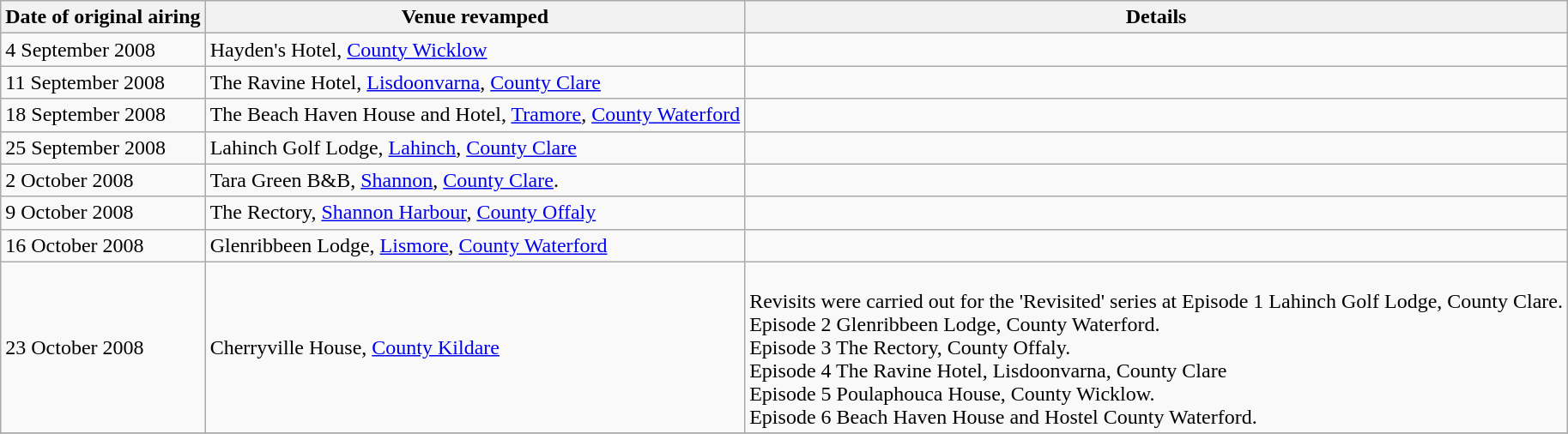<table class="wikitable">
<tr>
<th>Date of original airing</th>
<th>Venue revamped</th>
<th>Details</th>
</tr>
<tr>
<td>4 September 2008</td>
<td>Hayden's Hotel, <a href='#'>County Wicklow</a></td>
<td></td>
</tr>
<tr>
<td>11 September 2008</td>
<td>The Ravine Hotel, <a href='#'>Lisdoonvarna</a>, <a href='#'>County Clare</a></td>
<td></td>
</tr>
<tr>
<td>18 September 2008</td>
<td>The Beach Haven House and Hotel, <a href='#'>Tramore</a>, <a href='#'>County Waterford</a></td>
<td></td>
</tr>
<tr>
<td>25 September 2008</td>
<td>Lahinch Golf Lodge, <a href='#'>Lahinch</a>, <a href='#'>County Clare</a></td>
<td></td>
</tr>
<tr>
<td>2 October 2008</td>
<td>Tara Green B&B, <a href='#'>Shannon</a>, <a href='#'>County Clare</a>.</td>
<td></td>
</tr>
<tr>
<td>9 October 2008</td>
<td>The Rectory, <a href='#'>Shannon Harbour</a>, <a href='#'>County Offaly</a></td>
<td></td>
</tr>
<tr>
<td>16 October 2008</td>
<td>Glenribbeen Lodge, <a href='#'>Lismore</a>, <a href='#'>County Waterford</a></td>
<td></td>
</tr>
<tr>
<td>23 October 2008</td>
<td>Cherryville House, <a href='#'>County Kildare</a></td>
<td><br>Revisits were carried out for the 'Revisited' series at
Episode 1 Lahinch Golf Lodge, County Clare.<br>Episode 2 Glenribbeen Lodge, County Waterford.<br>Episode 3 The Rectory, County Offaly.<br>Episode 4 The Ravine Hotel, Lisdoonvarna, County Clare<br>Episode 5 Poulaphouca House, County Wicklow.<br>Episode 6 Beach Haven House and Hostel County Waterford.</td>
</tr>
<tr>
</tr>
</table>
